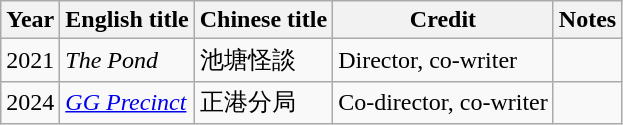<table class="wikitable sortable">
<tr>
<th>Year</th>
<th>English title</th>
<th>Chinese title</th>
<th>Credit</th>
<th class="unsortable">Notes</th>
</tr>
<tr>
<td>2021</td>
<td><em>The Pond</em></td>
<td>池塘怪談</td>
<td>Director, co-writer</td>
<td></td>
</tr>
<tr>
<td>2024</td>
<td><em><a href='#'>GG Precinct</a></em></td>
<td>正港分局</td>
<td>Co-director, co-writer</td>
<td></td>
</tr>
</table>
